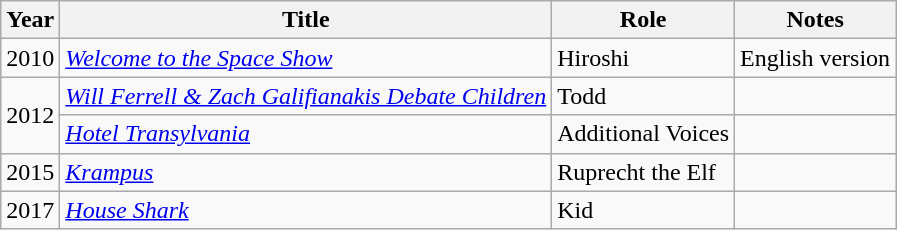<table class="wikitable">
<tr>
<th>Year</th>
<th>Title</th>
<th>Role</th>
<th>Notes</th>
</tr>
<tr>
<td>2010</td>
<td><em><a href='#'>Welcome to the Space Show</a></em></td>
<td>Hiroshi</td>
<td>English version</td>
</tr>
<tr>
<td rowspan="2">2012</td>
<td><em><a href='#'>Will Ferrell & Zach Galifianakis Debate Children</a></em></td>
<td>Todd</td>
<td></td>
</tr>
<tr>
<td><em><a href='#'>Hotel Transylvania</a></em></td>
<td>Additional Voices</td>
<td></td>
</tr>
<tr>
<td>2015</td>
<td><em><a href='#'>Krampus</a></em></td>
<td>Ruprecht the Elf</td>
<td></td>
</tr>
<tr>
<td>2017</td>
<td><em><a href='#'>House Shark</a></em></td>
<td>Kid</td>
<td></td>
</tr>
</table>
